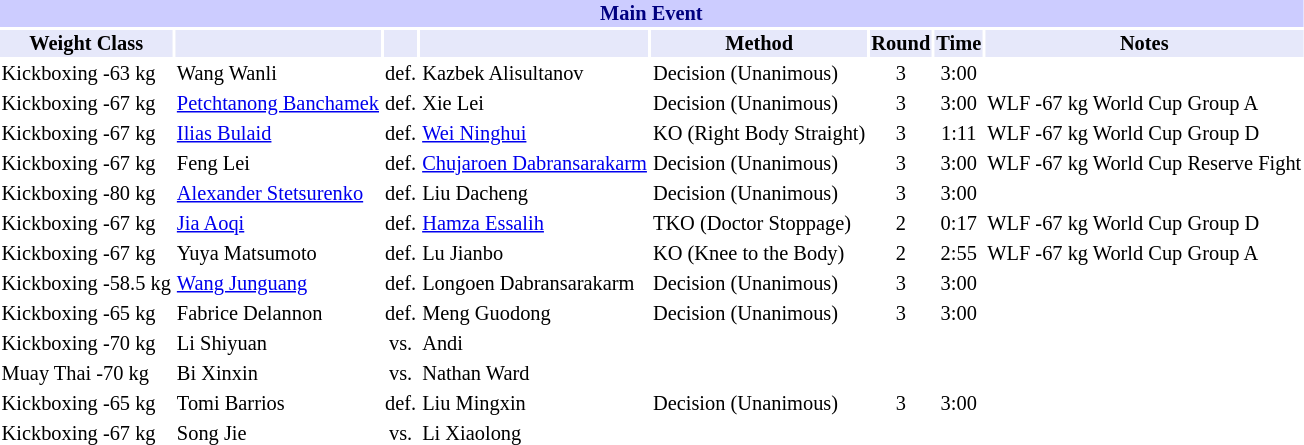<table class="toccolours" style="font-size: 85%;">
<tr>
<th colspan="8" style="background-color: #ccf; color: #000080; text-align: center;"><strong>Main Event</strong></th>
</tr>
<tr>
<th colspan="1" style="background-color: #E6E8FA; color: #000000; text-align: center;">Weight Class</th>
<th colspan="1" style="background-color: #E6E8FA; color: #000000; text-align: center;"></th>
<th colspan="1" style="background-color: #E6E8FA; color: #000000; text-align: center;"></th>
<th colspan="1" style="background-color: #E6E8FA; color: #000000; text-align: center;"></th>
<th colspan="1" style="background-color: #E6E8FA; color: #000000; text-align: center;">Method</th>
<th colspan="1" style="background-color: #E6E8FA; color: #000000; text-align: center;">Round</th>
<th colspan="1" style="background-color: #E6E8FA; color: #000000; text-align: center;">Time</th>
<th colspan="1" style="background-color: #E6E8FA; color: #000000; text-align: center;">Notes</th>
</tr>
<tr>
<td>Kickboxing -63 kg</td>
<td> Wang Wanli</td>
<td align=center>def.</td>
<td> Kazbek Alisultanov</td>
<td>Decision (Unanimous)</td>
<td align=center>3</td>
<td align=center>3:00</td>
<td></td>
</tr>
<tr>
<td>Kickboxing -67 kg</td>
<td> <a href='#'>Petchtanong Banchamek</a></td>
<td align=center>def.</td>
<td> Xie Lei</td>
<td>Decision (Unanimous)</td>
<td align=center>3</td>
<td align=center>3:00</td>
<td>WLF -67 kg World Cup Group A</td>
</tr>
<tr>
<td>Kickboxing -67 kg</td>
<td> <a href='#'>Ilias Bulaid</a></td>
<td align=center>def.</td>
<td> <a href='#'>Wei Ninghui</a></td>
<td>KO (Right Body Straight)</td>
<td align=center>3</td>
<td align=center>1:11</td>
<td>WLF -67 kg World Cup Group D</td>
</tr>
<tr>
<td>Kickboxing -67 kg</td>
<td> Feng Lei</td>
<td align=center>def.</td>
<td> <a href='#'>Chujaroen Dabransarakarm</a></td>
<td>Decision (Unanimous)</td>
<td align=center>3</td>
<td align=center>3:00</td>
<td>WLF -67 kg World Cup Reserve Fight</td>
</tr>
<tr>
<td>Kickboxing -80 kg</td>
<td> <a href='#'>Alexander Stetsurenko</a></td>
<td align=center>def.</td>
<td> Liu Dacheng</td>
<td>Decision (Unanimous)</td>
<td align=center>3</td>
<td align=center>3:00</td>
<td></td>
</tr>
<tr>
<td>Kickboxing -67 kg</td>
<td> <a href='#'>Jia Aoqi</a></td>
<td align=center>def.</td>
<td> <a href='#'>Hamza Essalih</a></td>
<td>TKO (Doctor Stoppage)</td>
<td align=center>2</td>
<td align=center>0:17</td>
<td>WLF -67 kg World Cup Group D</td>
</tr>
<tr>
<td>Kickboxing -67 kg</td>
<td> Yuya Matsumoto</td>
<td align=center>def.</td>
<td> Lu Jianbo</td>
<td>KO (Knee to the Body)</td>
<td align=center>2</td>
<td align=center>2:55</td>
<td>WLF -67 kg World Cup Group A</td>
</tr>
<tr>
<td>Kickboxing -58.5 kg</td>
<td> <a href='#'>Wang Junguang</a></td>
<td align=center>def.</td>
<td> Longoen Dabransarakarm</td>
<td>Decision (Unanimous)</td>
<td align=center>3</td>
<td align=center>3:00</td>
<td></td>
</tr>
<tr>
<td>Kickboxing -65 kg</td>
<td> Fabrice Delannon</td>
<td align=center>def.</td>
<td> Meng Guodong</td>
<td>Decision (Unanimous)</td>
<td align=center>3</td>
<td align=center>3:00</td>
<td></td>
</tr>
<tr>
<td>Kickboxing -70 kg</td>
<td> Li Shiyuan</td>
<td align=center>vs.</td>
<td> Andi</td>
<td></td>
<td align=center></td>
<td align=center></td>
<td></td>
</tr>
<tr>
<td>Muay Thai -70 kg</td>
<td> Bi Xinxin</td>
<td align=center>vs.</td>
<td> Nathan Ward</td>
<td></td>
<td align=center></td>
<td align=center></td>
<td></td>
</tr>
<tr>
<td>Kickboxing -65 kg</td>
<td> Tomi Barrios</td>
<td align=center>def.</td>
<td> Liu Mingxin</td>
<td>Decision (Unanimous)</td>
<td align=center>3</td>
<td align=center>3:00</td>
<td></td>
</tr>
<tr>
<td>Kickboxing -67 kg</td>
<td> Song Jie</td>
<td align=center>vs.</td>
<td> Li Xiaolong</td>
<td></td>
<td align=center></td>
<td align=center></td>
<td></td>
</tr>
</table>
